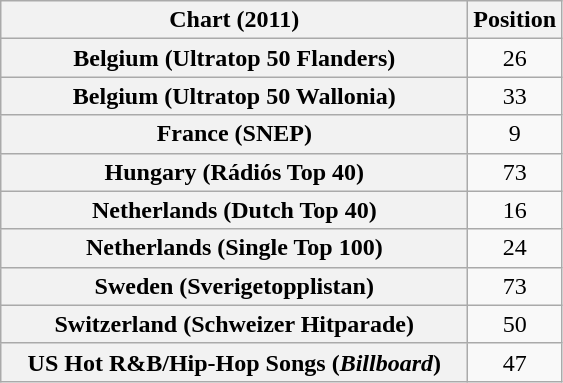<table class="wikitable plainrowheaders sortable" style="text-align:center" border="1">
<tr>
<th scope="col" style="width:19em;">Chart (2011)</th>
<th scope="col">Position</th>
</tr>
<tr>
<th scope="row">Belgium (Ultratop 50 Flanders)</th>
<td>26</td>
</tr>
<tr>
<th scope="row">Belgium (Ultratop 50 Wallonia)</th>
<td>33</td>
</tr>
<tr>
<th scope="row">France (SNEP)</th>
<td>9</td>
</tr>
<tr>
<th scope="row">Hungary (Rádiós Top 40)</th>
<td>73</td>
</tr>
<tr>
<th scope="row">Netherlands (Dutch Top 40)</th>
<td>16</td>
</tr>
<tr>
<th scope="row">Netherlands (Single Top 100)</th>
<td>24</td>
</tr>
<tr>
<th scope="row">Sweden (Sverigetopplistan)</th>
<td>73</td>
</tr>
<tr>
<th scope="row">Switzerland (Schweizer Hitparade)</th>
<td>50</td>
</tr>
<tr>
<th scope="row">US Hot R&B/Hip-Hop Songs (<em>Billboard</em>)</th>
<td>47</td>
</tr>
</table>
